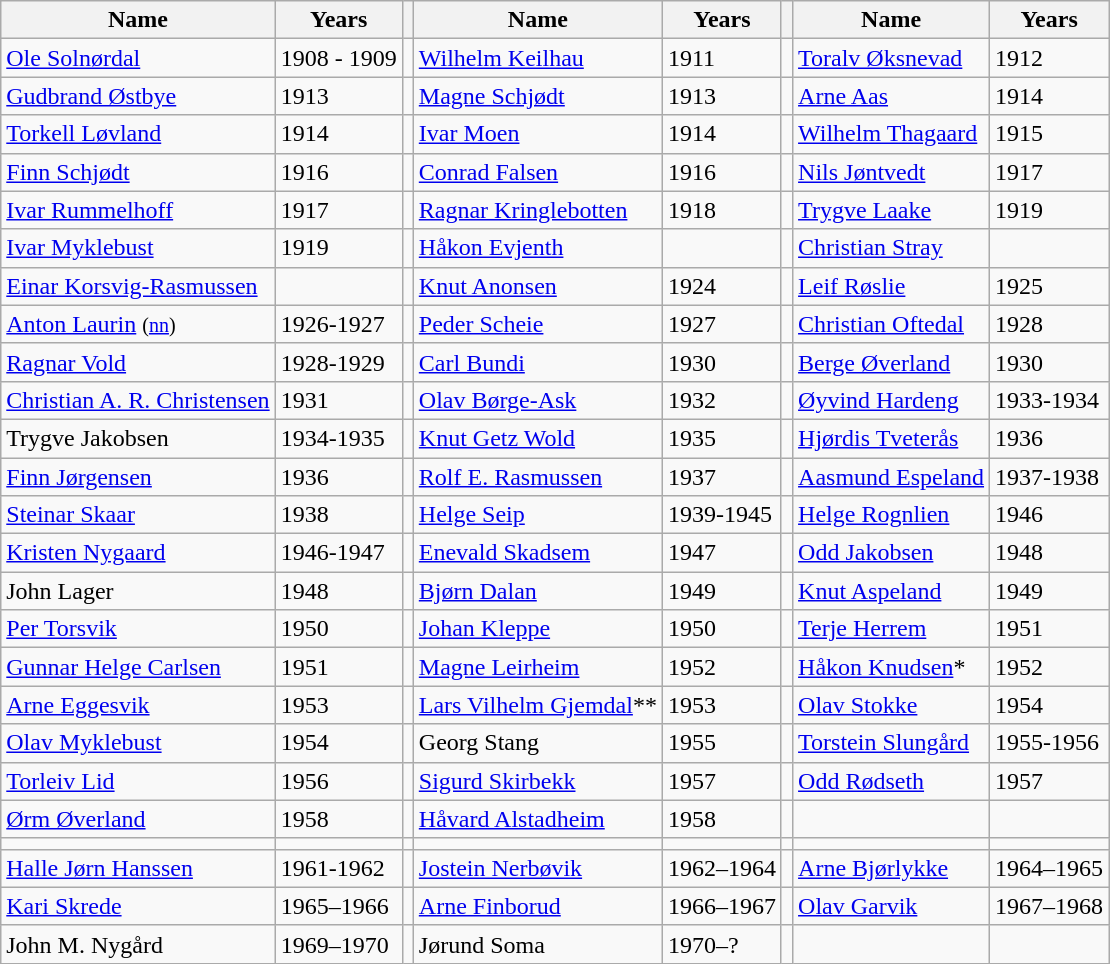<table class="wikitable">
<tr>
<th>Name</th>
<th>Years</th>
<th></th>
<th>Name</th>
<th>Years</th>
<th></th>
<th>Name</th>
<th>Years</th>
</tr>
<tr>
<td><a href='#'>Ole Solnørdal</a></td>
<td>1908 - 1909</td>
<td></td>
<td><a href='#'>Wilhelm Keilhau</a></td>
<td>1911</td>
<td></td>
<td><a href='#'>Toralv Øksnevad</a></td>
<td>1912</td>
</tr>
<tr>
<td><a href='#'>Gudbrand Østbye</a></td>
<td>1913</td>
<td></td>
<td><a href='#'>Magne Schjødt</a></td>
<td>1913</td>
<td></td>
<td><a href='#'>Arne Aas</a></td>
<td>1914</td>
</tr>
<tr>
<td><a href='#'>Torkell Løvland</a></td>
<td>1914</td>
<td></td>
<td><a href='#'>Ivar Moen</a></td>
<td>1914</td>
<td></td>
<td><a href='#'>Wilhelm Thagaard</a></td>
<td>1915</td>
</tr>
<tr>
<td><a href='#'>Finn Schjødt</a></td>
<td>1916</td>
<td></td>
<td><a href='#'>Conrad Falsen</a></td>
<td>1916</td>
<td></td>
<td><a href='#'>Nils Jøntvedt</a></td>
<td>1917</td>
</tr>
<tr>
<td><a href='#'>Ivar Rummelhoff</a></td>
<td>1917</td>
<td></td>
<td><a href='#'>Ragnar Kringlebotten</a></td>
<td>1918</td>
<td></td>
<td><a href='#'>Trygve Laake</a></td>
<td>1919</td>
</tr>
<tr>
<td><a href='#'>Ivar Myklebust</a></td>
<td>1919</td>
<td></td>
<td><a href='#'>Håkon Evjenth</a></td>
<td></td>
<td></td>
<td><a href='#'>Christian Stray</a></td>
<td></td>
</tr>
<tr>
<td><a href='#'>Einar Korsvig-Rasmussen</a></td>
<td></td>
<td></td>
<td><a href='#'>Knut Anonsen</a></td>
<td>1924</td>
<td></td>
<td><a href='#'>Leif Røslie</a></td>
<td>1925</td>
</tr>
<tr>
<td><a href='#'>Anton Laurin</a> <small>(<a href='#'>nn</a>)</small></td>
<td>1926-1927</td>
<td></td>
<td><a href='#'>Peder Scheie</a></td>
<td>1927</td>
<td></td>
<td><a href='#'>Christian Oftedal</a></td>
<td>1928</td>
</tr>
<tr>
<td><a href='#'>Ragnar Vold</a></td>
<td>1928-1929</td>
<td></td>
<td><a href='#'>Carl Bundi</a></td>
<td>1930</td>
<td></td>
<td><a href='#'>Berge Øverland</a></td>
<td>1930</td>
</tr>
<tr>
<td><a href='#'>Christian A. R. Christensen</a></td>
<td>1931</td>
<td></td>
<td><a href='#'>Olav Børge-Ask</a></td>
<td>1932</td>
<td></td>
<td><a href='#'>Øyvind Hardeng</a></td>
<td>1933-1934</td>
</tr>
<tr>
<td>Trygve Jakobsen</td>
<td>1934-1935</td>
<td></td>
<td><a href='#'>Knut Getz Wold</a></td>
<td>1935</td>
<td></td>
<td><a href='#'>Hjørdis Tveterås</a></td>
<td>1936</td>
</tr>
<tr>
<td><a href='#'>Finn Jørgensen</a></td>
<td>1936</td>
<td></td>
<td><a href='#'>Rolf E. Rasmussen</a></td>
<td>1937</td>
<td></td>
<td><a href='#'>Aasmund Espeland</a></td>
<td>1937-1938</td>
</tr>
<tr>
<td><a href='#'>Steinar Skaar</a></td>
<td>1938</td>
<td></td>
<td><a href='#'>Helge Seip</a></td>
<td>1939-1945</td>
<td></td>
<td><a href='#'>Helge Rognlien</a></td>
<td>1946</td>
</tr>
<tr>
<td><a href='#'>Kristen Nygaard</a></td>
<td>1946-1947</td>
<td></td>
<td><a href='#'>Enevald Skadsem</a></td>
<td>1947</td>
<td></td>
<td><a href='#'>Odd Jakobsen</a></td>
<td>1948</td>
</tr>
<tr>
<td>John Lager</td>
<td>1948</td>
<td></td>
<td><a href='#'>Bjørn Dalan</a></td>
<td>1949</td>
<td></td>
<td><a href='#'>Knut Aspeland</a></td>
<td>1949</td>
</tr>
<tr>
<td><a href='#'>Per Torsvik</a></td>
<td>1950</td>
<td></td>
<td><a href='#'>Johan Kleppe</a></td>
<td>1950</td>
<td></td>
<td><a href='#'>Terje Herrem</a></td>
<td>1951</td>
</tr>
<tr>
<td><a href='#'>Gunnar Helge Carlsen</a></td>
<td>1951</td>
<td></td>
<td><a href='#'>Magne Leirheim</a></td>
<td>1952</td>
<td></td>
<td><a href='#'>Håkon Knudsen</a>*</td>
<td>1952</td>
</tr>
<tr>
<td><a href='#'>Arne Eggesvik</a></td>
<td>1953</td>
<td></td>
<td><a href='#'>Lars Vilhelm Gjemdal</a>**</td>
<td>1953</td>
<td></td>
<td><a href='#'>Olav Stokke</a></td>
<td>1954</td>
</tr>
<tr>
<td><a href='#'>Olav Myklebust</a></td>
<td>1954</td>
<td></td>
<td>Georg Stang</td>
<td>1955</td>
<td></td>
<td><a href='#'>Torstein Slungård</a></td>
<td>1955-1956</td>
</tr>
<tr>
<td><a href='#'>Torleiv Lid</a></td>
<td>1956</td>
<td></td>
<td><a href='#'>Sigurd Skirbekk</a></td>
<td>1957</td>
<td></td>
<td><a href='#'>Odd Rødseth</a></td>
<td>1957</td>
</tr>
<tr>
<td><a href='#'>Ørm Øverland</a></td>
<td>1958</td>
<td></td>
<td><a href='#'>Håvard Alstadheim</a></td>
<td>1958</td>
<td></td>
<td></td>
<td></td>
</tr>
<tr>
<td></td>
<td></td>
<td></td>
<td></td>
<td></td>
<td></td>
<td></td>
<td></td>
</tr>
<tr>
<td><a href='#'>Halle Jørn Hanssen</a></td>
<td>1961-1962</td>
<td></td>
<td><a href='#'>Jostein Nerbøvik</a></td>
<td>1962–1964</td>
<td></td>
<td><a href='#'>Arne Bjørlykke</a></td>
<td>1964–1965</td>
</tr>
<tr>
<td><a href='#'>Kari Skrede</a></td>
<td>1965–1966</td>
<td></td>
<td><a href='#'>Arne Finborud</a></td>
<td>1966–1967</td>
<td></td>
<td><a href='#'>Olav Garvik</a></td>
<td>1967–1968</td>
</tr>
<tr>
<td>John M. Nygård</td>
<td>1969–1970</td>
<td></td>
<td>Jørund Soma</td>
<td>1970–?</td>
<td></td>
<td></td>
<td></td>
</tr>
</table>
